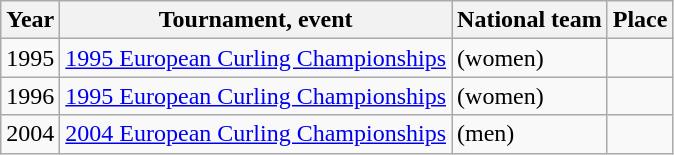<table class="wikitable">
<tr>
<th scope="col">Year</th>
<th scope="col">Tournament, event</th>
<th scope="col">National team</th>
<th scope="col">Place</th>
</tr>
<tr>
<td>1995</td>
<td><a href='#'>1995 European Curling Championships</a></td>
<td> (women)</td>
<td></td>
</tr>
<tr>
<td>1996</td>
<td><a href='#'>1995 European Curling Championships</a></td>
<td> (women)</td>
<td></td>
</tr>
<tr>
<td>2004</td>
<td><a href='#'>2004 European Curling Championships</a></td>
<td> (men)</td>
<td></td>
</tr>
</table>
